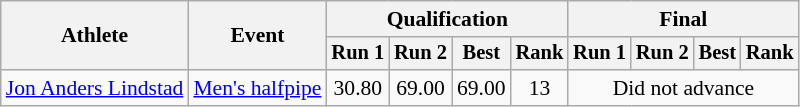<table class="wikitable" style="font-size:90%">
<tr>
<th rowspan="2">Athlete</th>
<th rowspan="2">Event</th>
<th colspan="4">Qualification</th>
<th colspan="4">Final</th>
</tr>
<tr style="font-size:95%">
<th>Run 1</th>
<th>Run 2</th>
<th>Best</th>
<th>Rank</th>
<th>Run 1</th>
<th>Run 2</th>
<th>Best</th>
<th>Rank</th>
</tr>
<tr align=center>
<td align=left><a href='#'>Jon Anders Lindstad</a></td>
<td align=left><a href='#'>Men's halfpipe</a></td>
<td>30.80</td>
<td>69.00</td>
<td>69.00</td>
<td>13</td>
<td colspan=4>Did not advance</td>
</tr>
</table>
